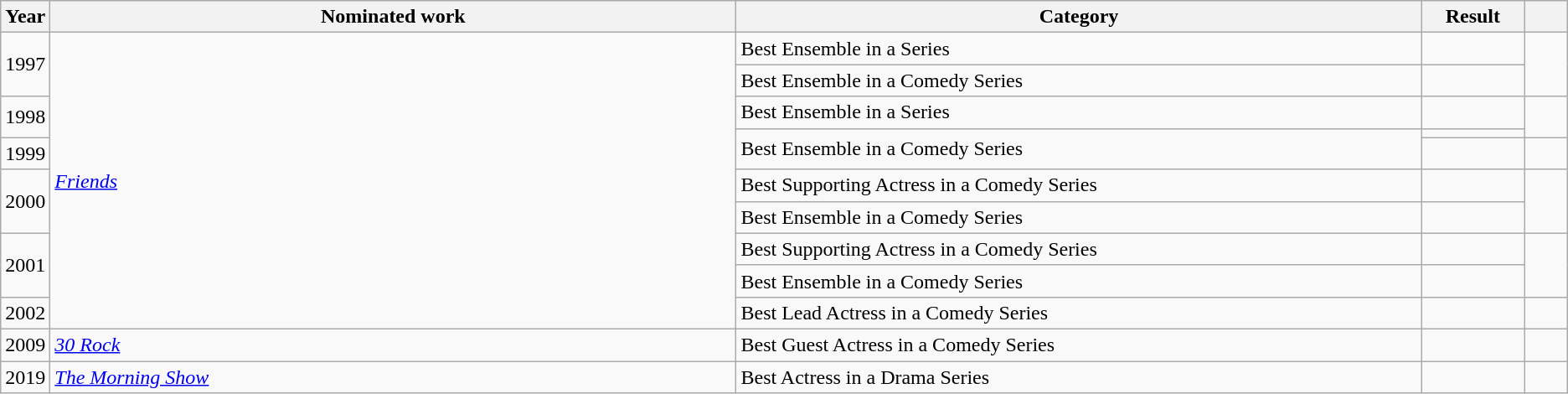<table class="wikitable sortable">
<tr>
<th scope="col" style="width:1em;">Year</th>
<th scope="col" style="width:39em;">Nominated work</th>
<th scope="col" style="width:39em;">Category</th>
<th scope="col" style="width:5em;">Result</th>
<th scope="col" style="width:2em;" class="unsortable"></th>
</tr>
<tr>
<td rowspan="2">1997</td>
<td rowspan="10"><em><a href='#'>Friends</a></em></td>
<td>Best Ensemble in a Series</td>
<td></td>
<td rowspan="2"></td>
</tr>
<tr>
<td>Best Ensemble in a Comedy Series</td>
<td></td>
</tr>
<tr>
<td rowspan="2">1998</td>
<td>Best Ensemble in a Series</td>
<td></td>
<td rowspan="2"></td>
</tr>
<tr>
<td rowspan="2">Best Ensemble in a Comedy Series</td>
<td></td>
</tr>
<tr>
<td>1999</td>
<td></td>
<td></td>
</tr>
<tr>
<td rowspan="2">2000</td>
<td>Best Supporting Actress in a Comedy Series</td>
<td></td>
<td rowspan="2"></td>
</tr>
<tr>
<td>Best Ensemble in a Comedy Series</td>
<td></td>
</tr>
<tr>
<td rowspan="2">2001</td>
<td>Best Supporting Actress in a Comedy Series</td>
<td></td>
<td rowspan="2"></td>
</tr>
<tr>
<td>Best Ensemble in a Comedy Series</td>
<td></td>
</tr>
<tr>
<td>2002</td>
<td>Best Lead Actress in a Comedy Series</td>
<td></td>
<td></td>
</tr>
<tr>
<td>2009</td>
<td><em><a href='#'>30 Rock</a></em></td>
<td>Best Guest Actress in a Comedy Series</td>
<td></td>
<td></td>
</tr>
<tr>
<td>2019</td>
<td><em><a href='#'>The Morning Show</a></em></td>
<td>Best Actress in a Drama Series</td>
<td></td>
<td></td>
</tr>
</table>
